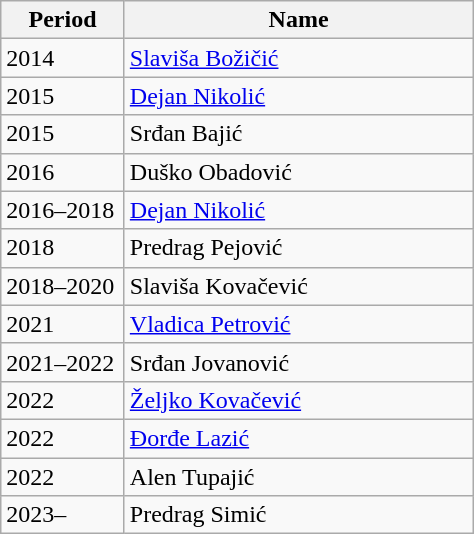<table class="wikitable">
<tr>
<th width="75">Period</th>
<th width="225">Name</th>
</tr>
<tr>
<td>2014</td>
<td> <a href='#'>Slaviša Božičić</a></td>
</tr>
<tr>
<td>2015</td>
<td> <a href='#'>Dejan Nikolić</a></td>
</tr>
<tr>
<td>2015</td>
<td> Srđan Bajić</td>
</tr>
<tr>
<td>2016</td>
<td> Duško Obadović</td>
</tr>
<tr>
<td>2016–2018</td>
<td> <a href='#'>Dejan Nikolić</a></td>
</tr>
<tr>
<td>2018</td>
<td> Predrag Pejović</td>
</tr>
<tr>
<td>2018–2020</td>
<td> Slaviša Kovačević</td>
</tr>
<tr>
<td>2021</td>
<td> <a href='#'>Vladica Petrović</a></td>
</tr>
<tr>
<td>2021–2022</td>
<td> Srđan Jovanović</td>
</tr>
<tr>
<td>2022</td>
<td> <a href='#'>Željko Kovačević</a></td>
</tr>
<tr>
<td>2022</td>
<td> <a href='#'>Đorđe Lazić</a></td>
</tr>
<tr>
<td>2022</td>
<td> Alen Tupajić</td>
</tr>
<tr>
<td>2023–</td>
<td> Predrag Simić</td>
</tr>
</table>
